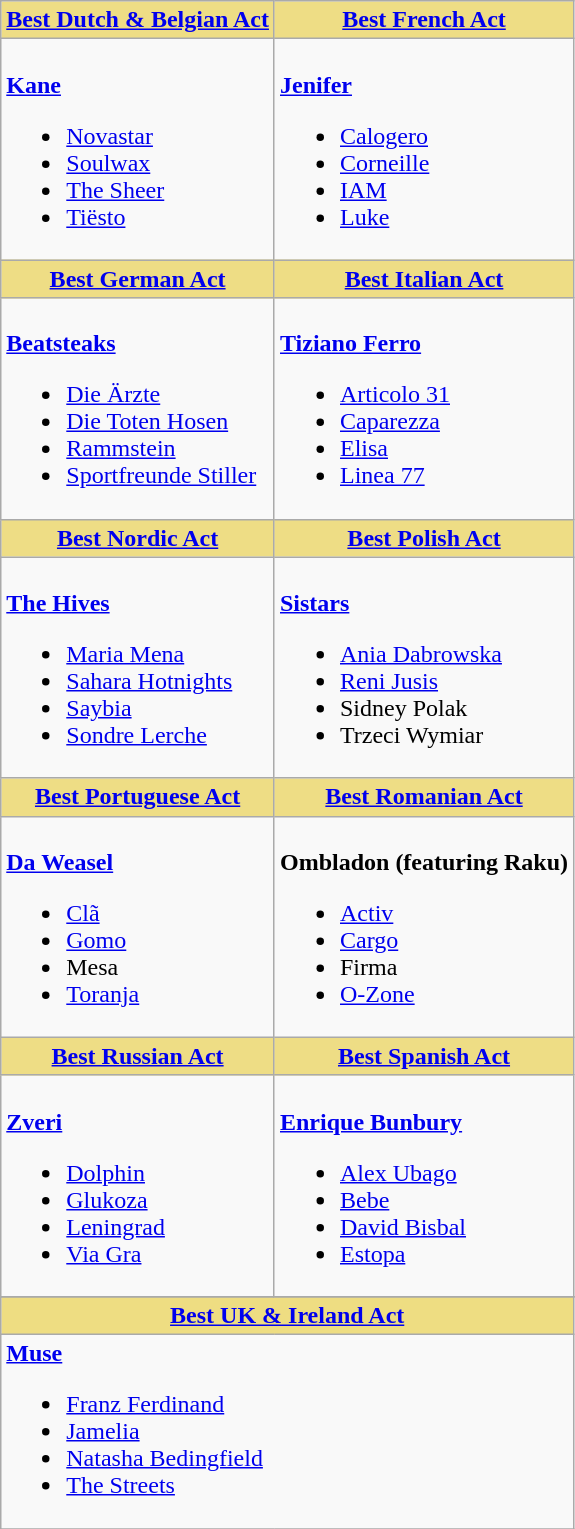<table class=wikitable style="width="100%">
<tr>
<th style="background:#EEDD85; width=50%"><a href='#'>Best Dutch & Belgian Act</a></th>
<th style="background:#EEDD85; width=50%"><a href='#'>Best French Act</a></th>
</tr>
<tr>
<td valign="top"><br><strong><a href='#'>Kane</a></strong><ul><li><a href='#'>Novastar</a></li><li><a href='#'>Soulwax</a></li><li><a href='#'>The Sheer</a></li><li><a href='#'>Tiësto</a></li></ul></td>
<td valign="top"><br><strong><a href='#'>Jenifer</a></strong><ul><li><a href='#'>Calogero</a></li><li><a href='#'>Corneille</a></li><li><a href='#'>IAM</a></li><li><a href='#'>Luke</a></li></ul></td>
</tr>
<tr>
<th style="background:#EEDD85; width=50%"><a href='#'>Best German Act</a></th>
<th style="background:#EEDD85; width=50%"><a href='#'>Best Italian Act</a></th>
</tr>
<tr>
<td valign="top"><br><strong><a href='#'>Beatsteaks</a></strong><ul><li><a href='#'>Die Ärzte</a></li><li><a href='#'>Die Toten Hosen</a></li><li><a href='#'>Rammstein</a></li><li><a href='#'>Sportfreunde Stiller</a></li></ul></td>
<td valign="top"><br><strong><a href='#'>Tiziano Ferro</a></strong><ul><li><a href='#'>Articolo 31</a></li><li><a href='#'>Caparezza</a></li><li><a href='#'>Elisa</a></li><li><a href='#'>Linea 77</a></li></ul></td>
</tr>
<tr>
<th style="background:#EEDD85; width=50%"><a href='#'>Best Nordic Act</a></th>
<th style="background:#EEDD85; width=50%"><a href='#'>Best Polish Act</a></th>
</tr>
<tr>
<td valign="top"><br><strong><a href='#'>The Hives</a></strong><ul><li><a href='#'>Maria Mena</a></li><li><a href='#'>Sahara Hotnights</a></li><li><a href='#'>Saybia</a></li><li><a href='#'>Sondre Lerche</a></li></ul></td>
<td valign="top"><br><strong><a href='#'>Sistars</a></strong><ul><li><a href='#'>Ania Dabrowska</a></li><li><a href='#'>Reni Jusis</a></li><li>Sidney Polak</li><li>Trzeci Wymiar</li></ul></td>
</tr>
<tr>
<th style="background:#EEDD85; width=50%"><a href='#'>Best Portuguese Act</a></th>
<th style="background:#EEDD85; width=50%"><a href='#'>Best Romanian Act</a></th>
</tr>
<tr>
<td valign="top"><br><strong><a href='#'>Da Weasel</a></strong><ul><li><a href='#'>Clã</a></li><li><a href='#'>Gomo</a></li><li>Mesa</li><li><a href='#'>Toranja</a></li></ul></td>
<td valign="top"><br><strong>Ombladon (featuring Raku)</strong><ul><li><a href='#'>Activ</a></li><li><a href='#'>Cargo</a></li><li>Firma</li><li><a href='#'>O-Zone</a></li></ul></td>
</tr>
<tr>
<th style="background:#EEDD85; width=50%"><a href='#'>Best Russian Act</a></th>
<th style="background:#EEDD85; width=50%"><a href='#'>Best Spanish Act</a></th>
</tr>
<tr>
<td valign="top"><br><strong><a href='#'>Zveri</a></strong><ul><li><a href='#'>Dolphin</a></li><li><a href='#'>Glukoza</a></li><li><a href='#'>Leningrad</a></li><li><a href='#'>Via Gra</a></li></ul></td>
<td valign="top"><br><strong><a href='#'>Enrique Bunbury</a></strong><ul><li><a href='#'>Alex Ubago</a></li><li><a href='#'>Bebe</a></li><li><a href='#'>David Bisbal</a></li><li><a href='#'>Estopa</a></li></ul></td>
</tr>
<tr>
</tr>
<tr>
<th style="background:#EEDD82; width=50%" colspan="2"><a href='#'>Best UK & Ireland Act</a></th>
</tr>
<tr>
<td colspan="2" style="text-align: left;"><strong><a href='#'>Muse</a></strong><br><ul><li><a href='#'>Franz Ferdinand</a></li><li><a href='#'>Jamelia</a></li><li><a href='#'>Natasha Bedingfield</a></li><li><a href='#'>The Streets</a></li></ul></td>
</tr>
<tr>
</tr>
</table>
